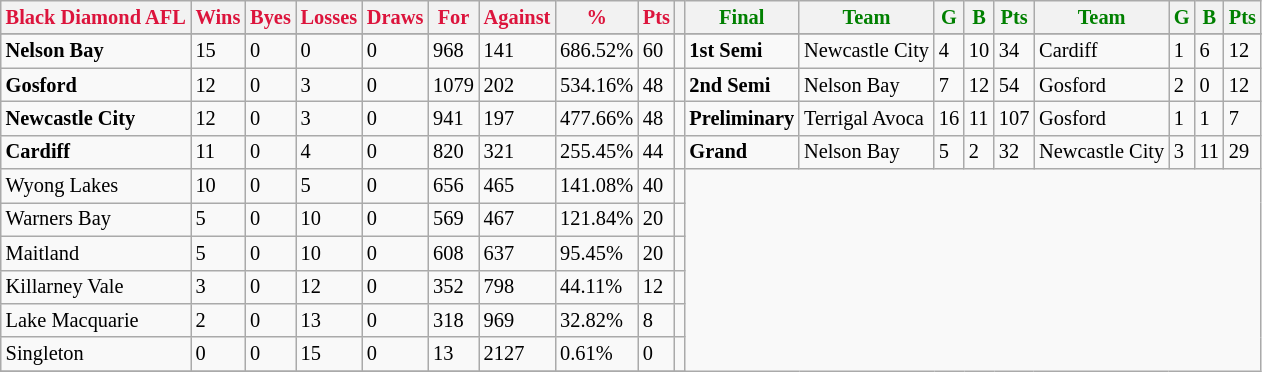<table style="font-size: 85%; text-align: left;" class="wikitable">
<tr>
<th style="color:crimson">Black Diamond AFL</th>
<th style="color:crimson">Wins</th>
<th style="color:crimson">Byes</th>
<th style="color:crimson">Losses</th>
<th style="color:crimson">Draws</th>
<th style="color:crimson">For</th>
<th style="color:crimson">Against</th>
<th style="color:crimson">%</th>
<th style="color:crimson">Pts</th>
<th></th>
<th style="color:green">Final</th>
<th style="color:green">Team</th>
<th style="color:green">G</th>
<th style="color:green">B</th>
<th style="color:green">Pts</th>
<th style="color:green">Team</th>
<th style="color:green">G</th>
<th style="color:green">B</th>
<th style="color:green">Pts</th>
</tr>
<tr>
</tr>
<tr>
</tr>
<tr>
<td><strong>	Nelson Bay	</strong></td>
<td>15</td>
<td>0</td>
<td>0</td>
<td>0</td>
<td>968</td>
<td>141</td>
<td>686.52%</td>
<td>60</td>
<td></td>
<td><strong>1st Semi</strong></td>
<td>Newcastle City</td>
<td>4</td>
<td>10</td>
<td>34</td>
<td>Cardiff</td>
<td>1</td>
<td>6</td>
<td>12</td>
</tr>
<tr>
<td><strong>	Gosford	</strong></td>
<td>12</td>
<td>0</td>
<td>3</td>
<td>0</td>
<td>1079</td>
<td>202</td>
<td>534.16%</td>
<td>48</td>
<td></td>
<td><strong>2nd Semi</strong></td>
<td>Nelson Bay</td>
<td>7</td>
<td>12</td>
<td>54</td>
<td>Gosford</td>
<td>2</td>
<td>0</td>
<td>12</td>
</tr>
<tr>
<td><strong>	Newcastle City	</strong></td>
<td>12</td>
<td>0</td>
<td>3</td>
<td>0</td>
<td>941</td>
<td>197</td>
<td>477.66%</td>
<td>48</td>
<td></td>
<td><strong>Preliminary</strong></td>
<td>Terrigal Avoca</td>
<td>16</td>
<td>11</td>
<td>107</td>
<td>Gosford</td>
<td>1</td>
<td>1</td>
<td>7</td>
</tr>
<tr>
<td><strong>	Cardiff	</strong></td>
<td>11</td>
<td>0</td>
<td>4</td>
<td>0</td>
<td>820</td>
<td>321</td>
<td>255.45%</td>
<td>44</td>
<td></td>
<td><strong>Grand</strong></td>
<td>Nelson Bay</td>
<td>5</td>
<td>2</td>
<td>32</td>
<td>Newcastle City</td>
<td>3</td>
<td>11</td>
<td>29</td>
</tr>
<tr>
<td>Wyong Lakes</td>
<td>10</td>
<td>0</td>
<td>5</td>
<td>0</td>
<td>656</td>
<td>465</td>
<td>141.08%</td>
<td>40</td>
<td></td>
</tr>
<tr>
<td>Warners Bay</td>
<td>5</td>
<td>0</td>
<td>10</td>
<td>0</td>
<td>569</td>
<td>467</td>
<td>121.84%</td>
<td>20</td>
<td></td>
</tr>
<tr>
<td>Maitland</td>
<td>5</td>
<td>0</td>
<td>10</td>
<td>0</td>
<td>608</td>
<td>637</td>
<td>95.45%</td>
<td>20</td>
<td></td>
</tr>
<tr>
<td>Killarney Vale</td>
<td>3</td>
<td>0</td>
<td>12</td>
<td>0</td>
<td>352</td>
<td>798</td>
<td>44.11%</td>
<td>12</td>
<td></td>
</tr>
<tr>
<td>Lake Macquarie</td>
<td>2</td>
<td>0</td>
<td>13</td>
<td>0</td>
<td>318</td>
<td>969</td>
<td>32.82%</td>
<td>8</td>
<td></td>
</tr>
<tr>
<td>Singleton</td>
<td>0</td>
<td>0</td>
<td>15</td>
<td>0</td>
<td>13</td>
<td>2127</td>
<td>0.61%</td>
<td>0</td>
<td></td>
</tr>
<tr>
</tr>
</table>
